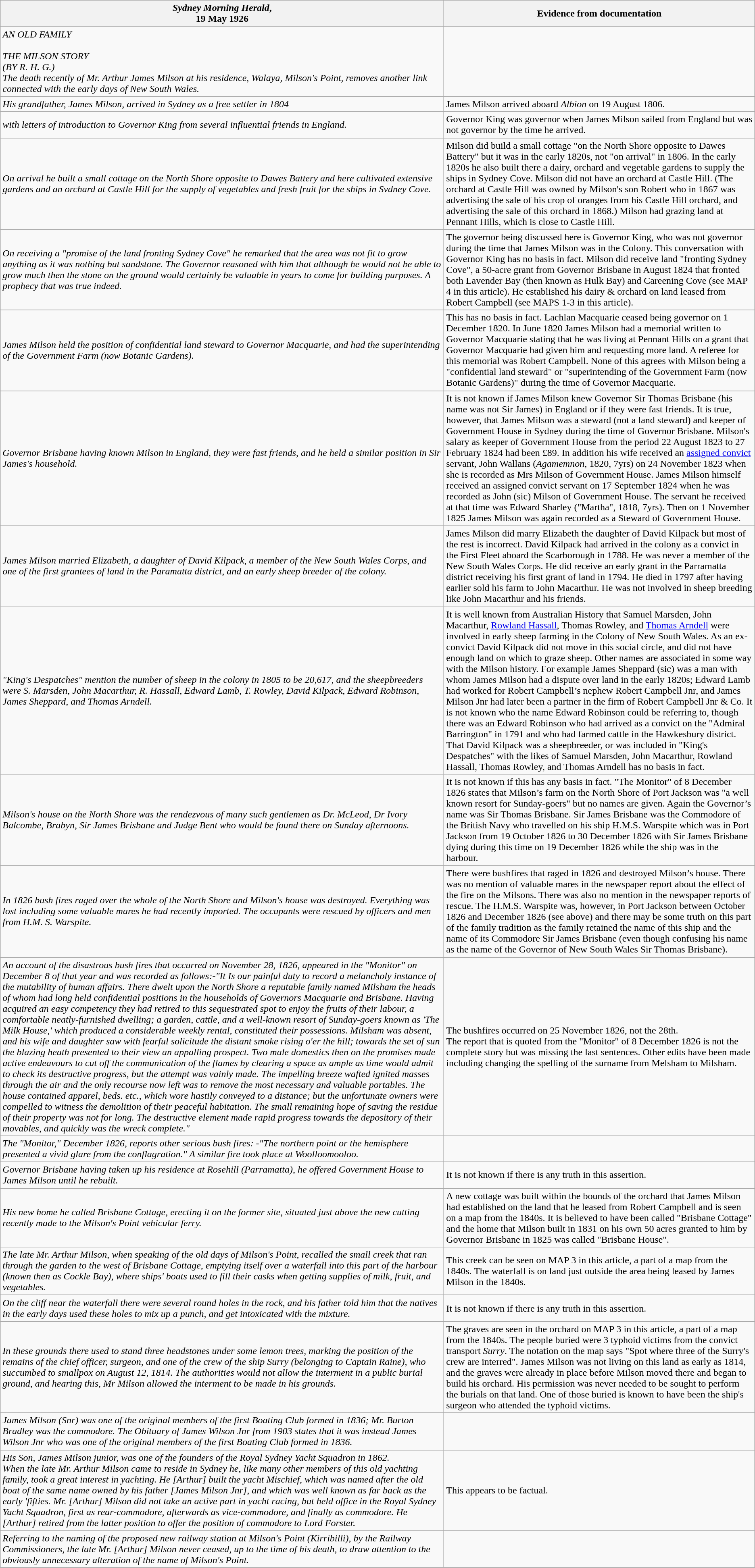<table class="wikitable">
<tr>
<th><em>Sydney Morning Herald</em>,<br>19 May 1926</th>
<th>Evidence from documentation</th>
</tr>
<tr>
<td><em>AN OLD FAMILY</em><br><br><em>THE MILSON STORY</em><br>
<em>(BY R. H. G.)</em><br>
<em>The death recently of Mr. Arthur James Milson at his residence, Walaya, Milson's Point, removes another link connected with the early days of New South Wales.</em></td>
<td></td>
</tr>
<tr>
<td><em>His grandfather, James Milson, arrived in Sydney as a free settler in 1804</em></td>
<td>James Milson arrived aboard <em>Albion</em> on 19 August 1806.</td>
</tr>
<tr>
<td><em>with letters of introduction to Governor King from several influential friends in England.</em></td>
<td>Governor King was governor when James Milson sailed from England but was not governor by the time he arrived.</td>
</tr>
<tr>
<td><em>On arrival he built a small cottage on the North Shore opposite to Dawes Battery and here cultivated extensive gardens and an orchard at Castle Hill for the supply of vegetables and fresh fruit for the ships in Svdney Cove.</em></td>
<td>Milson did build a small cottage "on the North Shore opposite to Dawes Battery" but it was in the early 1820s, not "on arrival" in 1806. In the early 1820s he also built there a dairy, orchard and vegetable gardens to supply the ships in Sydney Cove. Milson did not have an orchard at Castle Hill. (The orchard at Castle Hill was owned by Milson's son Robert who in 1867 was advertising the sale of his crop of oranges from his Castle Hill orchard, and advertising the sale of this orchard in 1868.) Milson had grazing land at Pennant Hills, which is close to Castle Hill.</td>
</tr>
<tr>
<td><em>On receiving a "promise of the land fronting Sydney Cove" he remarked that the area was not fit to grow anything as it was nothing but sandstone. The Governor reasoned with him that although he would not be able to grow much then the stone on the ground would certainly be valuable in years to come for building purposes. A prophecy that was true indeed.</em></td>
<td>The governor being discussed here is Governor King, who was not governor during the time that James Milson was in the Colony. This conversation with Governor King has no basis in fact. Milson did receive land "fronting Sydney Cove", a 50-acre grant from Governor Brisbane in August 1824 that fronted both Lavender Bay (then known as Hulk Bay) and Careening Cove (see MAP 4 in this article). He established his dairy & orchard on land leased from Robert Campbell (see MAPS 1-3 in this article).</td>
</tr>
<tr>
<td><em>James Milson held the position of confidential land steward to Governor Macquarie, and had the superintending of the Government Farm (now Botanic Gardens).</em></td>
<td>This has no basis in fact. Lachlan Macquarie ceased being governor on 1 December 1820. In June 1820 James Milson had a memorial written to Governor Macquarie stating that he was living at Pennant Hills on a grant that Governor Macquarie had given him and requesting more land. A referee for this memorial was Robert Campbell. None of this agrees with Milson being a "confidential land steward" or "superintending of the Government Farm (now Botanic Gardens)" during the time of Governor Macquarie.</td>
</tr>
<tr>
<td><em>Governor Brisbane having known Milson in England, they were fast friends, and he held a similar position in Sir James's household.</em></td>
<td>It is not known if James Milson knew Governor Sir Thomas Brisbane (his name was not Sir James) in England or if they were fast friends. It is true, however, that James Milson was a steward (not a land steward) and keeper of Government House in Sydney during the time of Governor Brisbane. Milson's salary as keeper of Government House from the period 22 August 1823 to 27 February 1824 had been £89. In addition his wife received an <a href='#'>assigned convict</a> servant, John Wallans (<em>Agamemnon</em>, 1820, 7yrs) on 24 November 1823 when she is recorded as Mrs Milson of Government House. James Milson himself received an assigned convict servant on 17 September 1824 when he was recorded as John (sic) Milson of Government House. The servant he received at that time was Edward Sharley ("Martha", 1818, 7yrs). Then on 1 November 1825 James Milson was again recorded as a Steward of Government House.</td>
</tr>
<tr>
<td><em>James Milson married Elizabeth, a daughter of David Kilpack, a member of the New South Wales Corps, and one of the first grantees of land in the Paramatta district, and an early sheep breeder of the colony.</em></td>
<td>James Milson did marry Elizabeth the daughter of David Kilpack but most of the rest is incorrect. David Kilpack had arrived in the colony as a convict in the First Fleet aboard the Scarborough in 1788. He was never a member of the New South Wales Corps. He did receive an early grant in the Parramatta district receiving his first grant of land in 1794. He died in 1797 after having earlier sold his farm to John Macarthur. He was not involved in sheep breeding like John Macarthur and his friends.</td>
</tr>
<tr>
<td><em>"King's Despatches" mention the number of sheep in the colony in 1805 to be 20,617, and the sheepbreeders were S. Marsden, John Macarthur, R. Hassall, Edward Lamb, T. Rowley, David Kilpack, Edward Robinson, James Sheppard, and Thomas Arndell.</em></td>
<td>It is well known from Australian History that Samuel Marsden, John Macarthur, <a href='#'>Rowland Hassall</a>, Thomas Rowley, and <a href='#'>Thomas Arndell</a> were involved in early sheep farming in the Colony of New South Wales. As an ex-convict David Kilpack did not move in this social circle, and did not have enough land on which to graze sheep. Other names are associated in some way with the Milson history. For example James Sheppard (sic) was a man with whom James Milson had a dispute over land in the early 1820s; Edward Lamb had worked for Robert Campbell’s nephew Robert Campbell Jnr, and James Milson Jnr had later been a partner in the firm of Robert Campbell Jnr & Co. It is not known who the name Edward Robinson could be referring to, though there was an Edward Robinson who had arrived as a convict on the "Admiral Barrington" in 1791 and who had farmed cattle in the Hawkesbury district. That David Kilpack was a sheepbreeder, or was included in "King's Despatches" with the likes of Samuel Marsden, John Macarthur, Rowland Hassall, Thomas Rowley, and Thomas Arndell has no basis in fact.</td>
</tr>
<tr>
<td><em>Milson's house on the North Shore was the rendezvous of many such gentlemen as Dr. McLeod, Dr Ivory Balcombe, Brabyn, Sir James Brisbane and Judge Bent who would be found there on Sunday afternoons.</em></td>
<td>It is not known if this has any basis in fact. "The Monitor" of 8 December 1826 states that Milson’s farm on the North Shore of Port Jackson was "a well known resort for Sunday-goers" but no names are given. Again the Governor’s name was Sir Thomas Brisbane. Sir James Brisbane was the Commodore of the British Navy who travelled on his ship H.M.S. Warspite which was in Port Jackson from 19 October 1826 to 30 December 1826 with Sir James Brisbane dying during this time on 19 December 1826 while the ship was in the harbour.</td>
</tr>
<tr>
<td><em>In 1826 bush fires raged over the whole of the North Shore and Milson's house was destroyed. Everything was lost including some valuable mares he had recently imported. The occupants were rescued by officers and men from H.M. S. Warspite.</em></td>
<td>There were bushfires that raged in 1826 and destroyed Milson’s house. There was no mention of valuable mares in the newspaper report about the effect of the fire on the Milsons. There was also no mention in the newspaper reports of rescue. The H.M.S. Warspite was, however, in Port Jackson between October 1826 and December 1826 (see above) and there may be some truth on this part of the family tradition as the family retained the name of this ship and the name of its Commodore Sir James Brisbane (even though confusing his name as the name of the Governor of New South Wales Sir Thomas Brisbane).</td>
</tr>
<tr>
<td><em>An account of the disastrous bush fires that occurred on November 28, 1826, appeared in the "Monitor" on December 8 of that year and was recorded as follows:-"It Is our painful duty to record a melancholy instance of the mutability of human affairs. There dwelt upon the North Shore a reputable family named Milsham the heads of whom had long held confidential positions in the households of Governors Macquarie and Brisbane. Having acquired an easy competency they had retired to this sequestrated spot to enjoy the fruits of their labour, a comfortable neatly-furnished dwelling; a garden, cattle, and a well-known resort of Sunday-goers known as 'The Milk House,' which produced a considerable weekly rental, constituted their possessions. Milsham was absent, and his wife and daughter saw with fearful solicitude the distant smoke rising o'er the hill; towards the set of sun the blazing heath presented to their view an appalling prospect. Two male domestics then on the promises made active endeavours to cut off the communication of the flames by clearing a space as ample as time would admit to check its destructive progress, but the attempt was vainly made. The impelling breeze wafted ignited masses through the air and the only recourse now left was to remove the most necessary and valuable portables. The house contained apparel, beds. etc., which wore hastily conveyed to a distance; but the unfortunate owners were compelled to witness the demolition of their peaceful habitation. The small remaining hope of saving the residue of their property was not for long. The destructive element made rapid progress towards the depository of their movables, and quickly was the wreck complete."</em></td>
<td>The bushfires occurred on 25 November 1826, not the 28th.<br>The report that is quoted from the "Monitor" of 8 December 1826 is not the complete story but was missing the last sentences. Other edits have been made including changing the spelling of the surname from Melsham to Milsham.</td>
</tr>
<tr>
<td><em>The "Monitor," December 1826, reports other serious bush fires: -"The northern point or the hemisphere presented a vivid glare from the conflagration." A similar fire took place at Woolloomooloo.</em></td>
<td></td>
</tr>
<tr>
<td><em>Governor Brisbane having taken up his residence at Rosehill (Parramatta), he offered Government House to James Milson until he rebuilt.</em></td>
<td>It is not known if there is any truth in this assertion.</td>
</tr>
<tr>
<td><em>His new home he called Brisbane Cottage, erecting it on the former site, situated just above the new cutting recently made to the Milson's Point vehicular ferry.</em></td>
<td>A new cottage was built within the bounds of the orchard that James Milson had established on the land that he leased from Robert Campbell and is seen on a map from the 1840s. It is believed to have been called "Brisbane Cottage" and the home that Milson built in 1831 on his own 50 acres granted to him by Governor Brisbane in 1825 was called "Brisbane House".</td>
</tr>
<tr>
<td><em>The late Mr. Arthur Milson, when speaking of the old days of Milson's Point, recalled the small creek that ran through the garden to the west of Brisbane Cottage, emptying itself over a waterfall into this part of the harbour (known then as Cockle Bay), where ships' boats used to fill their casks when getting supplies of milk, fruit, and vegetables.</em></td>
<td>This creek can be seen on MAP 3 in this article, a part of a map from the 1840s. The waterfall is on land just outside the area being leased by James Milson in the 1840s.</td>
</tr>
<tr>
<td><em>On the cliff near the waterfall there were several round holes in the rock, and his father told him that the natives in the early days used these holes to mix up a punch, and get intoxicated with the mixture.</em></td>
<td>It is not known if there is any truth in this assertion.</td>
</tr>
<tr>
<td><em>In these grounds there used to stand three headstones under some lemon trees, marking the position of the remains of the chief officer, surgeon, and one of the crew of the ship Surry (belonging to Captain Raine), who succumbed to smallpox on August 12, 1814. The authorities would not allow the interment in a public burial ground, and hearing this, Mr Milson allowed the interment to be made in his grounds.</em></td>
<td>The graves are seen in the orchard on MAP 3 in this article, a part of a map from the 1840s. The people buried were 3 typhoid victims from the convict transport <em>Surry</em>. The notation on the map says "Spot where three of the Surry's crew are interred". James Milson was not living on this land as early as 1814, and the graves were already in place before Milson moved there and began to build his orchard. His permission was never needed to be sought to perform the burials on that land. One of those buried is known to have been the ship's surgeon who attended the typhoid victims.</td>
</tr>
<tr>
<td><em>James Milson (Snr) was one of the original members of the first Boating Club formed in 1836; Mr. Burton Bradley was the commodore. The Obituary of James Wilson Jnr from 1903 states that it was instead James Wilson Jnr who was one of the original members of the first Boating Club formed in 1836.</em></td>
</tr>
<tr>
<td><em>His Son, James Milson junior, was one of the founders of the Royal Sydney Yacht Squadron in 1862.</em><br><em>When the late Mr. Arthur Milson came to reside in Sydney he, like many other members of this old yachting family, took a great interest in yachting. He [Arthur] built the yacht Mischief, which was named after the old boat of the same name owned by his father [James Milson Jnr], and which was well known as far back as the early 'fifties. Mr. [Arthur] Milson did not take an active part in yacht racing, but held office in the Royal Sydney Yacht Squadron, first as rear-commodore, afterwards as vice-commodore, and finally as commodore. He [Arthur] retired from the latter position to offer the position of commodore to Lord Forster.</em></td>
<td>This appears to be factual.</td>
</tr>
<tr>
<td><em>Referring to the naming of the proposed new railway station at Milson's Point (Kirribilli), by the Railway Commissioners, the late Mr. [Arthur] Milson never ceased, up to the time of his death, to draw attention to the obviously unnecessary alteration of the name of Milson's Point.</em></td>
<td></td>
</tr>
</table>
